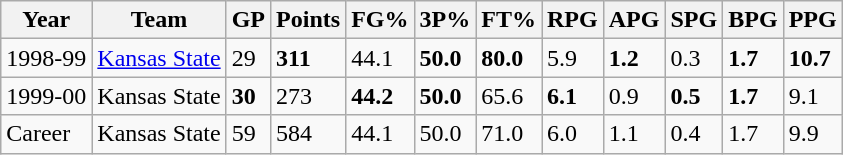<table class="wikitable">
<tr>
<th>Year</th>
<th>Team</th>
<th>GP</th>
<th>Points</th>
<th>FG%</th>
<th>3P%</th>
<th>FT%</th>
<th>RPG</th>
<th>APG</th>
<th>SPG</th>
<th>BPG</th>
<th>PPG</th>
</tr>
<tr>
<td>1998-99</td>
<td><a href='#'>Kansas State</a></td>
<td>29</td>
<td><strong>311</strong></td>
<td>44.1</td>
<td><strong>50.0</strong></td>
<td><strong>80.0</strong></td>
<td>5.9</td>
<td><strong>1.2</strong></td>
<td>0.3</td>
<td><strong>1.7</strong></td>
<td><strong>10.7</strong></td>
</tr>
<tr>
<td>1999-00</td>
<td>Kansas State</td>
<td><strong>30</strong></td>
<td>273</td>
<td><strong>44.2</strong></td>
<td><strong>50.0</strong></td>
<td>65.6</td>
<td><strong>6.1</strong></td>
<td>0.9</td>
<td><strong>0.5</strong></td>
<td><strong>1.7</strong></td>
<td>9.1</td>
</tr>
<tr>
<td>Career</td>
<td>Kansas State</td>
<td>59</td>
<td>584</td>
<td>44.1</td>
<td>50.0</td>
<td>71.0</td>
<td>6.0</td>
<td>1.1</td>
<td>0.4</td>
<td>1.7</td>
<td>9.9</td>
</tr>
</table>
